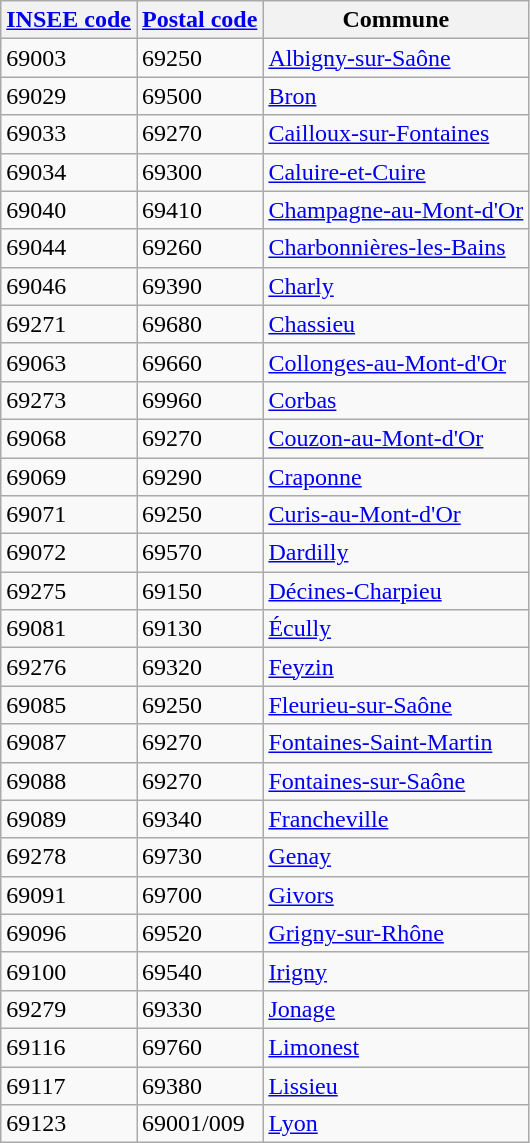<table class="wikitable sortable">
<tr>
<th><a href='#'>INSEE code</a></th>
<th><a href='#'>Postal code</a></th>
<th>Commune</th>
</tr>
<tr>
<td>69003</td>
<td>69250</td>
<td><a href='#'>Albigny-sur-Saône</a></td>
</tr>
<tr>
<td>69029</td>
<td>69500</td>
<td><a href='#'>Bron</a></td>
</tr>
<tr>
<td>69033</td>
<td>69270</td>
<td><a href='#'>Cailloux-sur-Fontaines</a></td>
</tr>
<tr>
<td>69034</td>
<td>69300</td>
<td><a href='#'>Caluire-et-Cuire</a></td>
</tr>
<tr>
<td>69040</td>
<td>69410</td>
<td><a href='#'>Champagne-au-Mont-d'Or</a></td>
</tr>
<tr>
<td>69044</td>
<td>69260</td>
<td><a href='#'>Charbonnières-les-Bains</a></td>
</tr>
<tr>
<td>69046</td>
<td>69390</td>
<td><a href='#'>Charly</a></td>
</tr>
<tr>
<td>69271</td>
<td>69680</td>
<td><a href='#'>Chassieu</a></td>
</tr>
<tr>
<td>69063</td>
<td>69660</td>
<td><a href='#'>Collonges-au-Mont-d'Or</a></td>
</tr>
<tr>
<td>69273</td>
<td>69960</td>
<td><a href='#'>Corbas</a></td>
</tr>
<tr>
<td>69068</td>
<td>69270</td>
<td><a href='#'>Couzon-au-Mont-d'Or</a></td>
</tr>
<tr>
<td>69069</td>
<td>69290</td>
<td><a href='#'>Craponne</a></td>
</tr>
<tr>
<td>69071</td>
<td>69250</td>
<td><a href='#'>Curis-au-Mont-d'Or</a></td>
</tr>
<tr>
<td>69072</td>
<td>69570</td>
<td><a href='#'>Dardilly</a></td>
</tr>
<tr>
<td>69275</td>
<td>69150</td>
<td><a href='#'>Décines-Charpieu</a></td>
</tr>
<tr>
<td>69081</td>
<td>69130</td>
<td><a href='#'>Écully</a></td>
</tr>
<tr>
<td>69276</td>
<td>69320</td>
<td><a href='#'>Feyzin</a></td>
</tr>
<tr>
<td>69085</td>
<td>69250</td>
<td><a href='#'>Fleurieu-sur-Saône</a></td>
</tr>
<tr>
<td>69087</td>
<td>69270</td>
<td><a href='#'>Fontaines-Saint-Martin</a></td>
</tr>
<tr>
<td>69088</td>
<td>69270</td>
<td><a href='#'>Fontaines-sur-Saône</a></td>
</tr>
<tr>
<td>69089</td>
<td>69340</td>
<td><a href='#'>Francheville</a></td>
</tr>
<tr>
<td>69278</td>
<td>69730</td>
<td><a href='#'>Genay</a></td>
</tr>
<tr>
<td>69091</td>
<td>69700</td>
<td><a href='#'>Givors</a></td>
</tr>
<tr>
<td>69096</td>
<td>69520</td>
<td><a href='#'>Grigny-sur-Rhône</a></td>
</tr>
<tr>
<td>69100</td>
<td>69540</td>
<td><a href='#'>Irigny</a></td>
</tr>
<tr>
<td>69279</td>
<td>69330</td>
<td><a href='#'>Jonage</a></td>
</tr>
<tr>
<td>69116</td>
<td>69760</td>
<td><a href='#'>Limonest</a></td>
</tr>
<tr>
<td>69117</td>
<td>69380</td>
<td><a href='#'>Lissieu</a></td>
</tr>
<tr>
<td>69123</td>
<td>69001/009</td>
<td><a href='#'>Lyon</a></td>
</tr>
</table>
